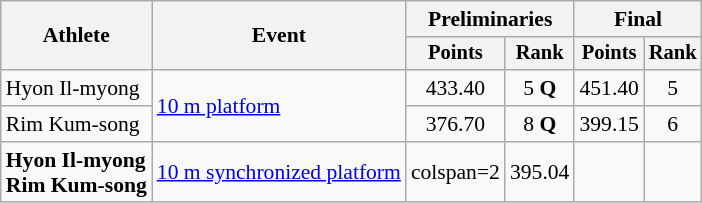<table class=wikitable style=font-size:90%;text-align:center>
<tr>
<th rowspan="2">Athlete</th>
<th rowspan="2">Event</th>
<th colspan="2">Preliminaries</th>
<th colspan="2">Final</th>
</tr>
<tr style="font-size:95%">
<th>Points</th>
<th>Rank</th>
<th>Points</th>
<th>Rank</th>
</tr>
<tr>
<td align=left>Hyon Il-myong</td>
<td align=left rowspan=2><a href='#'>10 m platform</a></td>
<td>433.40</td>
<td>5 <strong>Q</strong></td>
<td>451.40</td>
<td>5</td>
</tr>
<tr>
<td align=left>Rim Kum-song</td>
<td>376.70</td>
<td>8 <strong>Q</strong></td>
<td>399.15</td>
<td>6</td>
</tr>
<tr>
<td align=left><strong>Hyon Il-myong<br>Rim Kum-song</strong></td>
<td align=left><a href='#'>10 m synchronized platform</a></td>
<td>colspan=2 </td>
<td>395.04</td>
<td></td>
</tr>
</table>
